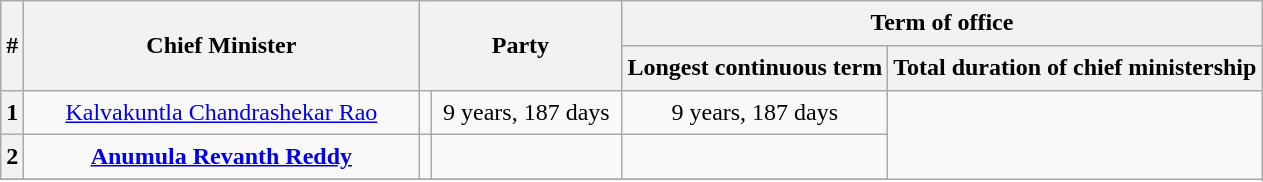<table class="wikitable sortable" style="line-height:1.4em; text-align:center">
<tr>
<th data-sort-type=number rowspan = "2">#</th>
<th rowspan="2" style="width:16em">Chief Minister</th>
<th rowspan="2" colspan=2 style="width:8em">Party</th>
<th colspan="2">Term of office</th>
</tr>
<tr>
<th>Longest continuous term</th>
<th>Total duration of chief ministership</th>
</tr>
<tr>
<th data-sort-value="1">1</th>
<td><a href='#'>Kalvakuntla Chandrashekar Rao</a></td>
<td></td>
<td>9 years, 187 days</td>
<td>9 years, 187 days</td>
</tr>
<tr>
<th data-sort-value="2">2</th>
<td><strong><a href='#'>Anumula Revanth Reddy</a></strong></td>
<td></td>
<td><strong></strong></td>
<td><strong></strong></td>
</tr>
<tr>
</tr>
</table>
